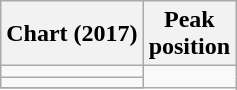<table class="wikitable sortable plainrowheaders">
<tr>
<th>Chart (2017)</th>
<th>Peak<br>position</th>
</tr>
<tr>
<td></td>
</tr>
<tr>
<td></td>
</tr>
<tr>
</tr>
</table>
